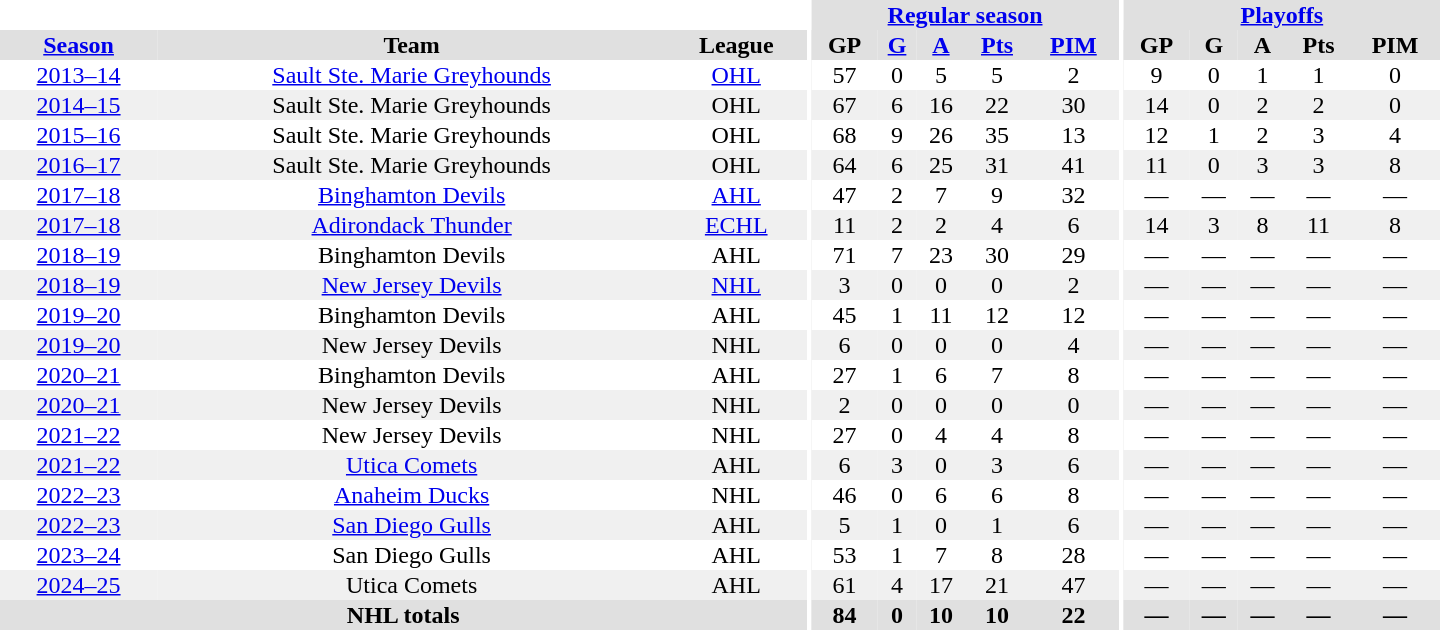<table border="0" cellpadding="1" cellspacing="0" style="text-align:center; width:60em">
<tr bgcolor="#e0e0e0">
<th colspan="3" bgcolor="#ffffff"></th>
<th rowspan="99" bgcolor="#ffffff"></th>
<th colspan="5"><a href='#'>Regular season</a></th>
<th rowspan="99" bgcolor="#ffffff"></th>
<th colspan="5"><a href='#'>Playoffs</a></th>
</tr>
<tr bgcolor="#e0e0e0">
<th><a href='#'>Season</a></th>
<th>Team</th>
<th>League</th>
<th>GP</th>
<th><a href='#'>G</a></th>
<th><a href='#'>A</a></th>
<th><a href='#'>Pts</a></th>
<th><a href='#'>PIM</a></th>
<th>GP</th>
<th>G</th>
<th>A</th>
<th>Pts</th>
<th>PIM</th>
</tr>
<tr>
<td><a href='#'>2013–14</a></td>
<td><a href='#'>Sault Ste. Marie Greyhounds</a></td>
<td><a href='#'>OHL</a></td>
<td>57</td>
<td>0</td>
<td>5</td>
<td>5</td>
<td>2</td>
<td>9</td>
<td>0</td>
<td>1</td>
<td>1</td>
<td>0</td>
</tr>
<tr bgcolor="#f0f0f0">
<td><a href='#'>2014–15</a></td>
<td>Sault Ste. Marie Greyhounds</td>
<td>OHL</td>
<td>67</td>
<td>6</td>
<td>16</td>
<td>22</td>
<td>30</td>
<td>14</td>
<td>0</td>
<td>2</td>
<td>2</td>
<td>0</td>
</tr>
<tr>
<td><a href='#'>2015–16</a></td>
<td>Sault Ste. Marie Greyhounds</td>
<td>OHL</td>
<td>68</td>
<td>9</td>
<td>26</td>
<td>35</td>
<td>13</td>
<td>12</td>
<td>1</td>
<td>2</td>
<td>3</td>
<td>4</td>
</tr>
<tr bgcolor="#f0f0f0">
<td><a href='#'>2016–17</a></td>
<td>Sault Ste. Marie Greyhounds</td>
<td>OHL</td>
<td>64</td>
<td>6</td>
<td>25</td>
<td>31</td>
<td>41</td>
<td>11</td>
<td>0</td>
<td>3</td>
<td>3</td>
<td>8</td>
</tr>
<tr>
<td><a href='#'>2017–18</a></td>
<td><a href='#'>Binghamton Devils</a></td>
<td><a href='#'>AHL</a></td>
<td>47</td>
<td>2</td>
<td>7</td>
<td>9</td>
<td>32</td>
<td>—</td>
<td>—</td>
<td>—</td>
<td>—</td>
<td>—</td>
</tr>
<tr bgcolor="#f0f0f0">
<td><a href='#'>2017–18</a></td>
<td><a href='#'>Adirondack Thunder</a></td>
<td><a href='#'>ECHL</a></td>
<td>11</td>
<td>2</td>
<td>2</td>
<td>4</td>
<td>6</td>
<td>14</td>
<td>3</td>
<td>8</td>
<td>11</td>
<td>8</td>
</tr>
<tr>
<td><a href='#'>2018–19</a></td>
<td>Binghamton Devils</td>
<td>AHL</td>
<td>71</td>
<td>7</td>
<td>23</td>
<td>30</td>
<td>29</td>
<td>—</td>
<td>—</td>
<td>—</td>
<td>—</td>
<td>—</td>
</tr>
<tr bgcolor="#f0f0f0">
<td><a href='#'>2018–19</a></td>
<td><a href='#'>New Jersey Devils</a></td>
<td><a href='#'>NHL</a></td>
<td>3</td>
<td>0</td>
<td>0</td>
<td>0</td>
<td>2</td>
<td>—</td>
<td>—</td>
<td>—</td>
<td>—</td>
<td>—</td>
</tr>
<tr>
<td><a href='#'>2019–20</a></td>
<td>Binghamton Devils</td>
<td>AHL</td>
<td>45</td>
<td>1</td>
<td>11</td>
<td>12</td>
<td>12</td>
<td>—</td>
<td>—</td>
<td>—</td>
<td>—</td>
<td>—</td>
</tr>
<tr bgcolor="#f0f0f0">
<td><a href='#'>2019–20</a></td>
<td>New Jersey Devils</td>
<td>NHL</td>
<td>6</td>
<td>0</td>
<td>0</td>
<td>0</td>
<td>4</td>
<td>—</td>
<td>—</td>
<td>—</td>
<td>—</td>
<td>—</td>
</tr>
<tr>
<td><a href='#'>2020–21</a></td>
<td>Binghamton Devils</td>
<td>AHL</td>
<td>27</td>
<td>1</td>
<td>6</td>
<td>7</td>
<td>8</td>
<td>—</td>
<td>—</td>
<td>—</td>
<td>—</td>
<td>—</td>
</tr>
<tr bgcolor="#f0f0f0">
<td><a href='#'>2020–21</a></td>
<td>New Jersey Devils</td>
<td>NHL</td>
<td>2</td>
<td>0</td>
<td>0</td>
<td>0</td>
<td>0</td>
<td>—</td>
<td>—</td>
<td>—</td>
<td>—</td>
<td>—</td>
</tr>
<tr>
<td><a href='#'>2021–22</a></td>
<td>New Jersey Devils</td>
<td>NHL</td>
<td>27</td>
<td>0</td>
<td>4</td>
<td>4</td>
<td>8</td>
<td>—</td>
<td>—</td>
<td>—</td>
<td>—</td>
<td>—</td>
</tr>
<tr bgcolor="#f0f0f0">
<td><a href='#'>2021–22</a></td>
<td><a href='#'>Utica Comets</a></td>
<td>AHL</td>
<td>6</td>
<td>3</td>
<td>0</td>
<td>3</td>
<td>6</td>
<td>—</td>
<td>—</td>
<td>—</td>
<td>—</td>
<td>—</td>
</tr>
<tr>
<td><a href='#'>2022–23</a></td>
<td><a href='#'>Anaheim Ducks</a></td>
<td>NHL</td>
<td>46</td>
<td>0</td>
<td>6</td>
<td>6</td>
<td>8</td>
<td>—</td>
<td>—</td>
<td>—</td>
<td>—</td>
<td>—</td>
</tr>
<tr bgcolor="#f0f0f0">
<td><a href='#'>2022–23</a></td>
<td><a href='#'>San Diego Gulls</a></td>
<td>AHL</td>
<td>5</td>
<td>1</td>
<td>0</td>
<td>1</td>
<td>6</td>
<td>—</td>
<td>—</td>
<td>—</td>
<td>—</td>
<td>—</td>
</tr>
<tr>
<td><a href='#'>2023–24</a></td>
<td>San Diego Gulls</td>
<td>AHL</td>
<td>53</td>
<td>1</td>
<td>7</td>
<td>8</td>
<td>28</td>
<td>—</td>
<td>—</td>
<td>—</td>
<td>—</td>
<td>—</td>
</tr>
<tr bgcolor="#f0f0f0">
<td><a href='#'>2024–25</a></td>
<td>Utica Comets</td>
<td>AHL</td>
<td>61</td>
<td>4</td>
<td>17</td>
<td>21</td>
<td>47</td>
<td>—</td>
<td>—</td>
<td>—</td>
<td>—</td>
<td>—</td>
</tr>
<tr bgcolor="#e0e0e0">
<th colspan="3">NHL totals</th>
<th>84</th>
<th>0</th>
<th>10</th>
<th>10</th>
<th>22</th>
<th>—</th>
<th>—</th>
<th>—</th>
<th>—</th>
<th>—</th>
</tr>
</table>
